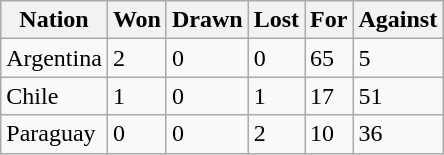<table class="wikitable">
<tr>
<th>Nation</th>
<th>Won</th>
<th>Drawn</th>
<th>Lost</th>
<th>For</th>
<th>Against</th>
</tr>
<tr>
<td>Argentina</td>
<td>2</td>
<td>0</td>
<td>0</td>
<td>65</td>
<td>5</td>
</tr>
<tr>
<td>Chile</td>
<td>1</td>
<td>0</td>
<td>1</td>
<td>17</td>
<td>51</td>
</tr>
<tr>
<td>Paraguay</td>
<td>0</td>
<td>0</td>
<td>2</td>
<td>10</td>
<td>36</td>
</tr>
</table>
